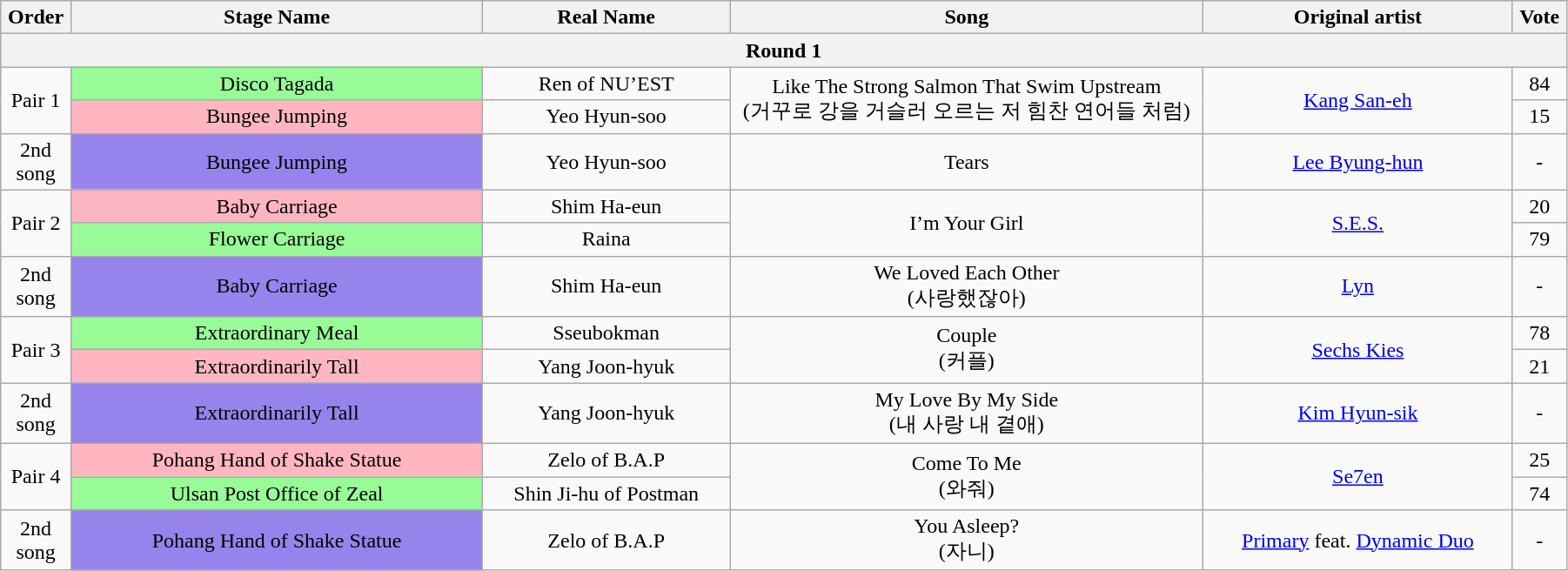<table class="wikitable" style="text-align:center; width:95%;">
<tr>
<th style="width:1%;">Order</th>
<th style="width:20%;">Stage Name</th>
<th style="width:12%;">Real Name</th>
<th style="width:23%;">Song</th>
<th style="width:15%;">Original artist</th>
<th style="width:1%;">Vote</th>
</tr>
<tr>
<th colspan=6>Round 1</th>
</tr>
<tr>
<td rowspan=2>Pair 1</td>
<td bgcolor="palegreen">Disco Tagada</td>
<td>Ren of NU’EST</td>
<td rowspan=2>Like The Strong Salmon That Swim Upstream<br>(거꾸로 강을 거슬러 오르는 저 힘찬 연어들 처럼)</td>
<td rowspan=2><a href='#'>Kang San-eh</a></td>
<td>84</td>
</tr>
<tr>
<td bgcolor="lightpink">Bungee Jumping</td>
<td>Yeo Hyun-soo</td>
<td>15</td>
</tr>
<tr>
<td>2nd song</td>
<td bgcolor="#9683EC">Bungee Jumping</td>
<td>Yeo Hyun-soo</td>
<td>Tears</td>
<td><a href='#'>Lee Byung-hun</a></td>
<td>-</td>
</tr>
<tr>
<td rowspan=2>Pair 2</td>
<td bgcolor="lightpink">Baby Carriage</td>
<td>Shim Ha-eun</td>
<td rowspan=2>I’m Your Girl</td>
<td rowspan=2><a href='#'>S.E.S.</a></td>
<td>20</td>
</tr>
<tr>
<td bgcolor="palegreen">Flower Carriage</td>
<td>Raina</td>
<td>79</td>
</tr>
<tr>
<td>2nd song</td>
<td bgcolor="#9683EC">Baby Carriage</td>
<td>Shim Ha-eun</td>
<td>We Loved Each Other<br>(사랑했잖아)</td>
<td><a href='#'>Lyn</a></td>
<td>-</td>
</tr>
<tr>
<td rowspan=2>Pair 3</td>
<td bgcolor="palegreen">Extraordinary Meal</td>
<td>Sseubokman</td>
<td rowspan=2>Couple<br>(커플)</td>
<td rowspan=2><a href='#'>Sechs Kies</a></td>
<td>78</td>
</tr>
<tr>
<td bgcolor="lightpink">Extraordinarily Tall</td>
<td>Yang Joon-hyuk</td>
<td>21</td>
</tr>
<tr>
<td>2nd song</td>
<td bgcolor="#9683EC">Extraordinarily Tall</td>
<td>Yang Joon-hyuk</td>
<td>My Love By My Side<br>(내 사랑 내 곁애)</td>
<td><a href='#'>Kim Hyun-sik</a></td>
<td>-</td>
</tr>
<tr>
<td rowspan=2>Pair 4</td>
<td bgcolor="lightpink">Pohang Hand of Shake Statue</td>
<td>Zelo of B.A.P</td>
<td rowspan=2>Come To Me<br>(와줘)</td>
<td rowspan=2><a href='#'>Se7en</a></td>
<td>25</td>
</tr>
<tr>
<td bgcolor="palegreen">Ulsan Post Office of Zeal</td>
<td>Shin Ji-hu of Postman</td>
<td>74</td>
</tr>
<tr>
<td>2nd song</td>
<td bgcolor="#9683EC">Pohang Hand of Shake Statue</td>
<td>Zelo of B.A.P</td>
<td>You Asleep?<br>(자니)</td>
<td><a href='#'>Primary</a> feat. <a href='#'>Dynamic Duo</a></td>
<td>-</td>
</tr>
</table>
